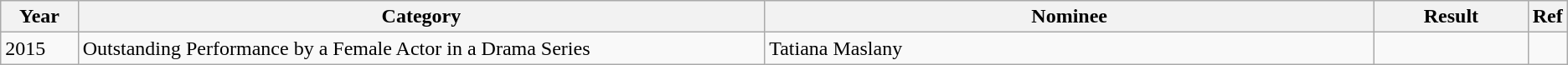<table class="wikitable">
<tr>
<th width=5%>Year</th>
<th width=45%>Category</th>
<th width=40%>Nominee</th>
<th width=10%>Result</th>
<th width=3%>Ref</th>
</tr>
<tr>
<td>2015</td>
<td>Outstanding Performance by a Female Actor in a Drama Series</td>
<td>Tatiana Maslany</td>
<td></td>
<td></td>
</tr>
</table>
